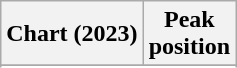<table class="wikitable sortable plainrowheaders" style="text-align:center">
<tr>
<th scope="col">Chart (2023)</th>
<th scope="col">Peak<br> position</th>
</tr>
<tr>
</tr>
<tr>
</tr>
</table>
